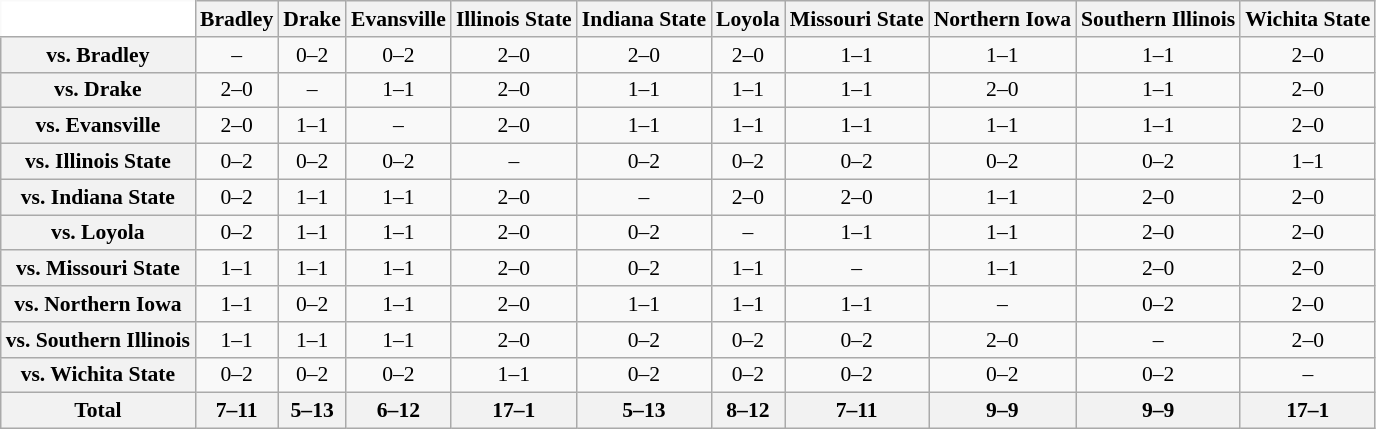<table class="wikitable" style="white-space:nowrap;font-size:90%;">
<tr>
<th colspan=1 style="background:white; border-top-style:hidden; border-left-style:hidden;"   width=75> </th>
<th style=>Bradley</th>
<th style=>Drake</th>
<th style=>Evansville</th>
<th style=>Illinois State</th>
<th style=>Indiana State</th>
<th style=>Loyola</th>
<th style=>Missouri State</th>
<th style=>Northern Iowa</th>
<th style=>Southern Illinois</th>
<th style=>Wichita State</th>
</tr>
<tr style="text-align:center;">
<th>vs. Bradley</th>
<td>–</td>
<td>0–2</td>
<td>0–2</td>
<td>2–0</td>
<td>2–0</td>
<td>2–0</td>
<td>1–1</td>
<td>1–1</td>
<td>1–1</td>
<td>2–0</td>
</tr>
<tr style="text-align:center;">
<th>vs. Drake</th>
<td>2–0</td>
<td>–</td>
<td>1–1</td>
<td>2–0</td>
<td>1–1</td>
<td>1–1</td>
<td>1–1</td>
<td>2–0</td>
<td>1–1</td>
<td>2–0</td>
</tr>
<tr style="text-align:center;">
<th>vs. Evansville</th>
<td>2–0</td>
<td>1–1</td>
<td>–</td>
<td>2–0</td>
<td>1–1</td>
<td>1–1</td>
<td>1–1</td>
<td>1–1</td>
<td>1–1</td>
<td>2–0</td>
</tr>
<tr style="text-align:center;">
<th>vs. Illinois State</th>
<td>0–2</td>
<td>0–2</td>
<td>0–2</td>
<td>–</td>
<td>0–2</td>
<td>0–2</td>
<td>0–2</td>
<td>0–2</td>
<td>0–2</td>
<td>1–1</td>
</tr>
<tr style="text-align:center;">
<th>vs. Indiana State</th>
<td>0–2</td>
<td>1–1</td>
<td>1–1</td>
<td>2–0</td>
<td>–</td>
<td>2–0</td>
<td>2–0</td>
<td>1–1</td>
<td>2–0</td>
<td>2–0</td>
</tr>
<tr style="text-align:center;">
<th>vs. Loyola</th>
<td>0–2</td>
<td>1–1</td>
<td>1–1</td>
<td>2–0</td>
<td>0–2</td>
<td>–</td>
<td>1–1</td>
<td>1–1</td>
<td>2–0</td>
<td>2–0</td>
</tr>
<tr style="text-align:center;">
<th>vs. Missouri State</th>
<td>1–1</td>
<td>1–1</td>
<td>1–1</td>
<td>2–0</td>
<td>0–2</td>
<td>1–1</td>
<td>–</td>
<td>1–1</td>
<td>2–0</td>
<td>2–0</td>
</tr>
<tr style="text-align:center;">
<th>vs. Northern Iowa</th>
<td>1–1</td>
<td>0–2</td>
<td>1–1</td>
<td>2–0</td>
<td>1–1</td>
<td>1–1</td>
<td>1–1</td>
<td>–</td>
<td>0–2</td>
<td>2–0</td>
</tr>
<tr style="text-align:center;">
<th>vs. Southern Illinois</th>
<td>1–1</td>
<td>1–1</td>
<td>1–1</td>
<td>2–0</td>
<td>0–2</td>
<td>0–2</td>
<td>0–2</td>
<td>2–0</td>
<td>–</td>
<td>2–0</td>
</tr>
<tr style="text-align:center;">
<th>vs. Wichita State</th>
<td>0–2</td>
<td>0–2</td>
<td>0–2</td>
<td>1–1</td>
<td>0–2</td>
<td>0–2</td>
<td>0–2</td>
<td>0–2</td>
<td>0–2</td>
<td>–</td>
</tr>
<tr style="text-align:center;">
<th>Total</th>
<th>7–11</th>
<th>5–13</th>
<th>6–12</th>
<th>17–1</th>
<th>5–13</th>
<th>8–12</th>
<th>7–11</th>
<th>9–9</th>
<th>9–9</th>
<th>17–1</th>
</tr>
</table>
